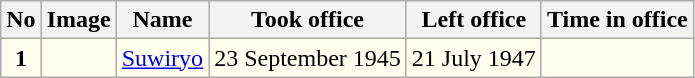<table class="wikitable" style="text-align: center;background:#ffffef; float:center;">
<tr>
<th>No</th>
<th>Image</th>
<th>Name</th>
<th>Took office</th>
<th>Left office</th>
<th>Time in office</th>
</tr>
<tr>
<td><strong>1</strong></td>
<td></td>
<td><a href='#'>Suwiryo</a></td>
<td>23 September 1945</td>
<td>21 July 1947</td>
<td></td>
</tr>
</table>
